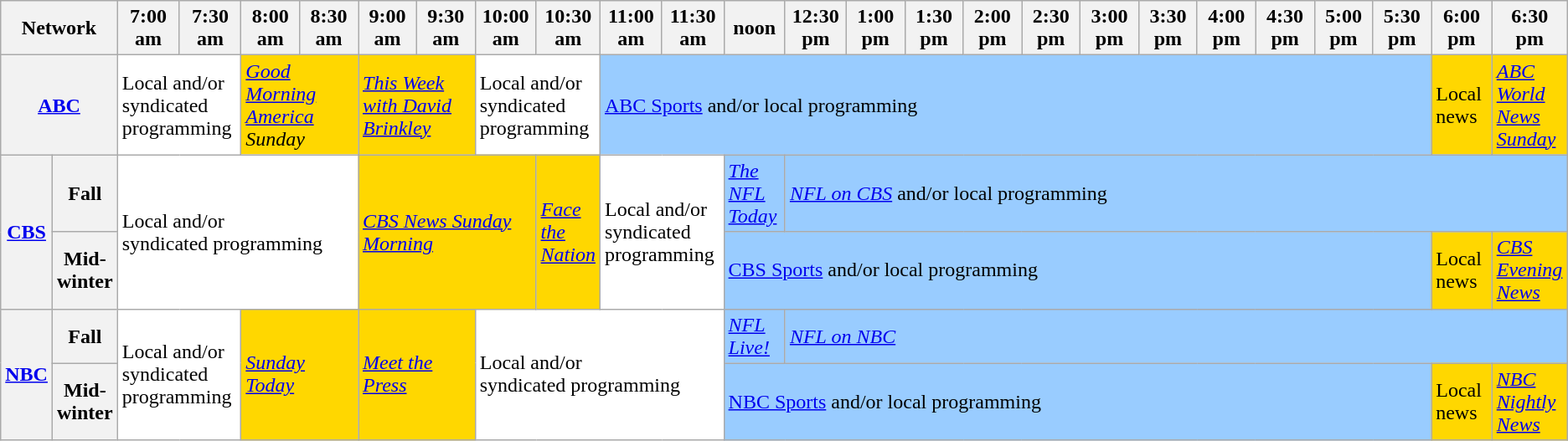<table class=wikitable>
<tr>
<th width="1.5%" bgcolor="#C0C0C0" colspan="2">Network</th>
<th width="4%" bgcolor="#C0C0C0">7:00 am</th>
<th width="4%" bgcolor="#C0C0C0">7:30 am</th>
<th width="4%" bgcolor="#C0C0C0">8:00 am</th>
<th width="4%" bgcolor="#C0C0C0">8:30 am</th>
<th width="4%" bgcolor="#C0C0C0">9:00 am</th>
<th width="4%" bgcolor="#C0C0C0">9:30 am</th>
<th width="4%" bgcolor="#C0C0C0">10:00 am</th>
<th width="4%" bgcolor="#C0C0C0">10:30 am</th>
<th width="4%" bgcolor="#C0C0C0">11:00 am</th>
<th width="4%" bgcolor="#C0C0C0">11:30 am</th>
<th width="4%" bgcolor="#C0C0C0">noon</th>
<th width="4%" bgcolor="#C0C0C0">12:30 pm</th>
<th width="4%" bgcolor="#C0C0C0">1:00 pm</th>
<th width="4%" bgcolor="#C0C0C0">1:30 pm</th>
<th width="4%" bgcolor="#C0C0C0">2:00 pm</th>
<th width="4%" bgcolor="#C0C0C0">2:30 pm</th>
<th width="4%" bgcolor="#C0C0C0">3:00 pm</th>
<th width="4%" bgcolor="#C0C0C0">3:30 pm</th>
<th width="4%" bgcolor="#C0C0C0">4:00 pm</th>
<th width="4%" bgcolor="#C0C0C0">4:30 pm</th>
<th width="4%" bgcolor="#C0C0C0">5:00 pm</th>
<th width="4%" bgcolor="#C0C0C0">5:30 pm</th>
<th width="4%" bgcolor="#C0C0C0">6:00 pm</th>
<th width="4%" bgcolor="#C0C0C0">6:30 pm</th>
</tr>
<tr>
<th bgcolor="#C0C0C0" colspan="2"><a href='#'>ABC</a></th>
<td bgcolor="white" colspan="2">Local and/or<br>syndicated programming</td>
<td bgcolor="gold" colspan="2"><em><a href='#'>Good Morning America</a> Sunday</em></td>
<td bgcolor="gold" colspan="2"><em><a href='#'>This Week with David Brinkley</a></em></td>
<td bgcolor="white" colspan="2">Local and/or<br>syndicated programming</td>
<td bgcolor="99ccff" colspan="14"><a href='#'>ABC Sports</a> and/or local programming</td>
<td bgcolor="gold">Local news</td>
<td bgcolor="gold"><em><a href='#'>ABC World News Sunday</a></em></td>
</tr>
<tr>
<th bgcolor="#C0C0C0" rowspan="2"><a href='#'>CBS</a></th>
<th>Fall</th>
<td bgcolor="white" rowspan="2"colspan="4">Local and/or<br>syndicated programming</td>
<td bgcolor="gold" rowspan="2"colspan="3"><em><a href='#'>CBS News Sunday Morning</a></em></td>
<td bgcolor="gold" rowspan="2"colspan="1"><em><a href='#'>Face the Nation</a></em></td>
<td bgcolor="white" rowspan="2"colspan="2">Local and/or<br>syndicated programming</td>
<td bgcolor="99ccff" rowspan="1"><em><a href='#'>The NFL Today</a></em></td>
<td bgcolor="99ccff" colspan="13" rowspan="1"><em><a href='#'>NFL on CBS</a></em> and/or local programming</td>
</tr>
<tr>
<th>Mid-winter</th>
<td bgcolor="99ccff" rowspan="1"colspan="12"><a href='#'>CBS Sports</a> and/or local programming</td>
<td bgcolor="gold"rowspan="1">Local news</td>
<td bgcolor="gold"rowspan="1"><em><a href='#'>CBS Evening News</a></em></td>
</tr>
<tr>
<th bgcolor="#C0C0C0" rowspan="2"><a href='#'>NBC</a></th>
<th>Fall</th>
<td bgcolor="white" colspan="2" rowspan="2">Local and/or<br>syndicated programming</td>
<td bgcolor="gold" colspan="2" rowspan="2"><em><a href='#'>Sunday Today</a></em></td>
<td bgcolor="gold" colspan="2" rowspan="2"><em><a href='#'>Meet the Press</a></em></td>
<td bgcolor="white" colspan="4" rowspan="2">Local and/or<br>syndicated programming</td>
<td bgcolor="99ccff" rowspan="1"><em><a href='#'>NFL Live!</a></em></td>
<td bgcolor="99ccff" colspan="13" rowspan="1"><em><a href='#'>NFL on NBC</a></em></td>
</tr>
<tr>
<th>Mid-winter</th>
<td bgcolor="99ccff" colspan="12" rowspan="1"><a href='#'>NBC Sports</a> and/or local programming</td>
<td bgcolor="gold" rowspan="1">Local news</td>
<td bgcolor="gold" rowspan="1"><em><a href='#'>NBC Nightly News</a></em></td>
</tr>
</table>
